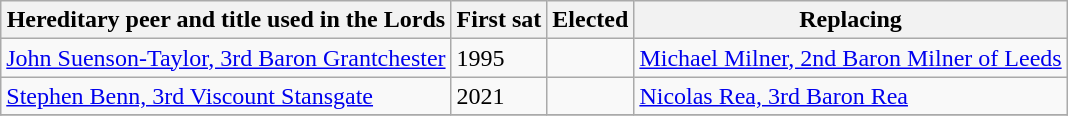<table class="sortable wikitable">
<tr>
<th>Hereditary peer and title used in the Lords</th>
<th>First sat</th>
<th>Elected</th>
<th>Replacing</th>
</tr>
<tr>
<td><a href='#'>John Suenson-Taylor, 3rd Baron Grantchester</a><br></td>
<td>1995</td>
<td></td>
<td><a href='#'>Michael Milner, 2nd Baron Milner of Leeds</a></td>
</tr>
<tr>
<td><a href='#'>Stephen Benn, 3rd Viscount Stansgate</a></td>
<td>2021</td>
<td></td>
<td><a href='#'>Nicolas Rea, 3rd Baron Rea</a></td>
</tr>
<tr>
</tr>
</table>
